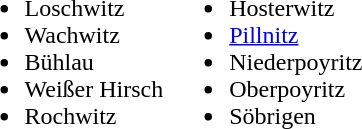<table>
<tr>
<td valign="top"><br><ul><li>Loschwitz</li><li>Wachwitz</li><li>Bühlau</li><li>Weißer Hirsch</li><li>Rochwitz</li></ul></td>
<td valign="top"><br><ul><li>Hosterwitz</li><li><a href='#'>Pillnitz</a></li><li>Niederpoyritz</li><li>Oberpoyritz</li><li>Söbrigen</li></ul></td>
</tr>
</table>
